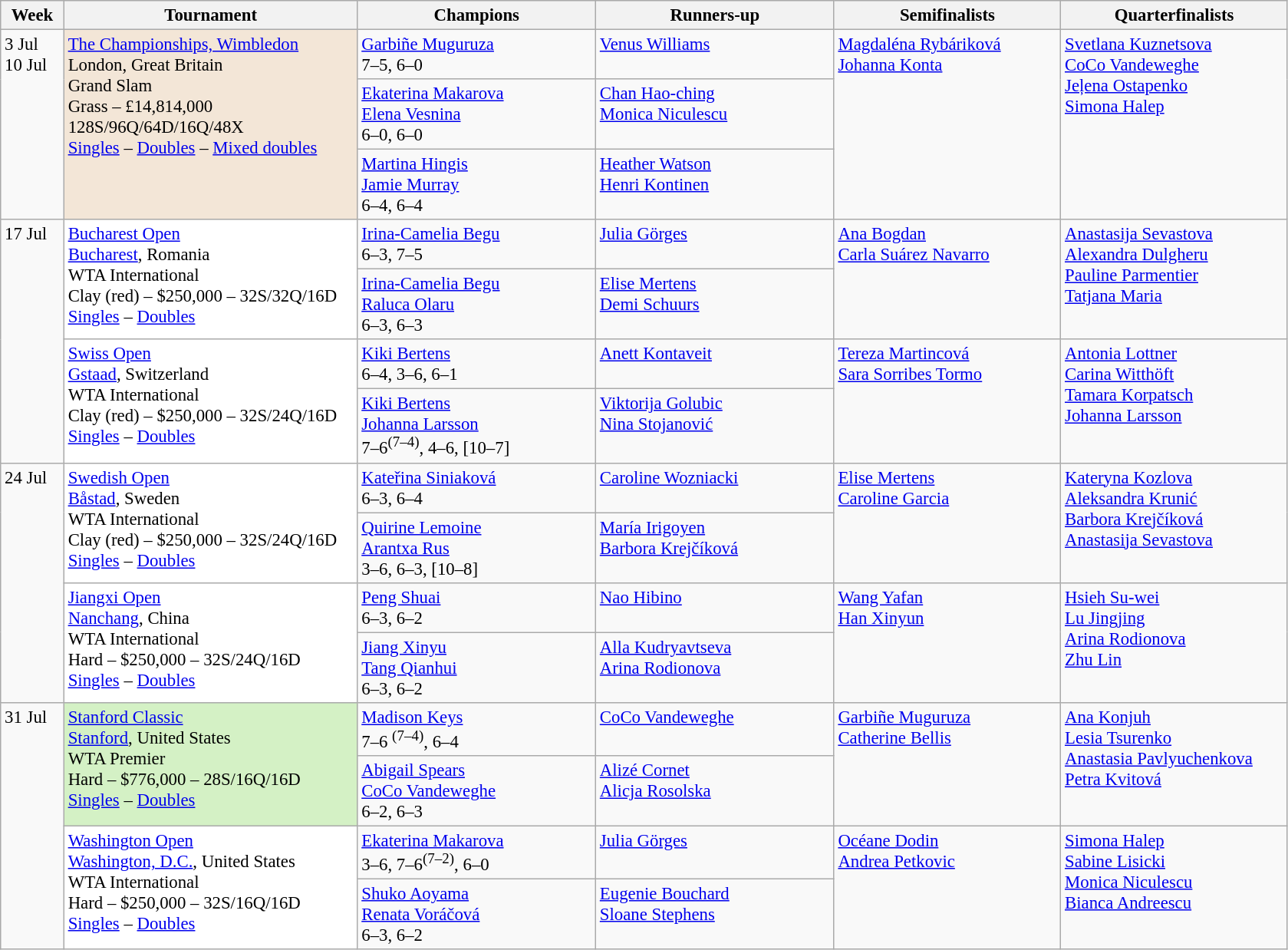<table class=wikitable style=font-size:95%>
<tr>
<th style="width:48px;">Week</th>
<th style="width:248px;">Tournament</th>
<th style="width:200px;">Champions</th>
<th style="width:200px;">Runners-up</th>
<th style="width:190px;">Semifinalists</th>
<th style="width:190px;">Quarterfinalists</th>
</tr>
<tr valign=top>
<td rowspan=3>3 Jul <br>10 Jul</td>
<td style="background:#F3E6D7;" rowspan="3"><a href='#'>The Championships, Wimbledon</a><br> London, Great Britain<br>Grand Slam<br>Grass – £14,814,000<br>128S/96Q/64D/16Q/48X<br><a href='#'>Singles</a> – <a href='#'>Doubles</a> – <a href='#'>Mixed doubles</a></td>
<td> <a href='#'>Garbiñe Muguruza</a> <br> 7–5, 6–0</td>
<td> <a href='#'>Venus Williams</a></td>
<td rowspan=3> <a href='#'>Magdaléna Rybáriková</a><br> <a href='#'>Johanna Konta</a></td>
<td rowspan=3> <a href='#'>Svetlana Kuznetsova</a><br> <a href='#'>CoCo Vandeweghe</a><br>  <a href='#'>Jeļena Ostapenko</a><br> <a href='#'>Simona Halep</a></td>
</tr>
<tr valign=top>
<td> <a href='#'>Ekaterina Makarova</a> <br>  <a href='#'>Elena Vesnina</a> <br> 6–0, 6–0</td>
<td> <a href='#'>Chan Hao-ching</a> <br>  <a href='#'>Monica Niculescu</a></td>
</tr>
<tr valign=top>
<td> <a href='#'>Martina Hingis</a> <br>  <a href='#'>Jamie Murray</a> <br> 6–4, 6–4</td>
<td> <a href='#'>Heather Watson</a> <br>  <a href='#'>Henri Kontinen</a></td>
</tr>
<tr valign=top>
<td rowspan=4>17 Jul</td>
<td style="background:#fff;" rowspan="2"><a href='#'>Bucharest Open</a> <br>  <a href='#'>Bucharest</a>, Romania<br>WTA International<br>Clay (red) – $250,000 – 32S/32Q/16D<br><a href='#'>Singles</a> – <a href='#'>Doubles</a></td>
<td> <a href='#'>Irina-Camelia Begu</a> <br> 6–3, 7–5</td>
<td> <a href='#'>Julia Görges</a></td>
<td rowspan=2> <a href='#'>Ana Bogdan</a> <br>  <a href='#'>Carla Suárez Navarro</a></td>
<td rowspan=2> <a href='#'>Anastasija Sevastova</a> <br> <a href='#'>Alexandra Dulgheru</a> <br> <a href='#'>Pauline Parmentier</a> <br>  <a href='#'>Tatjana Maria</a></td>
</tr>
<tr valign=top>
<td> <a href='#'>Irina-Camelia Begu</a> <br>  <a href='#'>Raluca Olaru</a> <br> 6–3, 6–3</td>
<td> <a href='#'>Elise Mertens</a> <br>  <a href='#'>Demi Schuurs</a></td>
</tr>
<tr valign=top>
<td style="background:#fff;" rowspan="2"><a href='#'>Swiss Open</a><br> <a href='#'>Gstaad</a>, Switzerland<br>WTA International<br>Clay (red) – $250,000 – 32S/24Q/16D<br><a href='#'>Singles</a> – <a href='#'>Doubles</a></td>
<td> <a href='#'>Kiki Bertens</a> <br> 6–4, 3–6, 6–1</td>
<td> <a href='#'>Anett Kontaveit</a></td>
<td rowspan=2> <a href='#'>Tereza Martincová</a> <br>  <a href='#'>Sara Sorribes Tormo</a></td>
<td rowspan=2> <a href='#'>Antonia Lottner</a><br> <a href='#'>Carina Witthöft</a><br> <a href='#'>Tamara Korpatsch</a><br>  <a href='#'>Johanna Larsson</a></td>
</tr>
<tr valign=top>
<td> <a href='#'>Kiki Bertens</a> <br>  <a href='#'>Johanna Larsson</a><br> 7–6<sup>(7–4)</sup>, 4–6, [10–7]</td>
<td> <a href='#'>Viktorija Golubic</a> <br>  <a href='#'>Nina Stojanović</a></td>
</tr>
<tr valign=top>
<td rowspan=4>24 Jul</td>
<td style="background:#fff;" rowspan="2"><a href='#'>Swedish Open</a> <br> <a href='#'>Båstad</a>, Sweden<br>WTA International<br>Clay (red) – $250,000 – 32S/24Q/16D<br><a href='#'>Singles</a> – <a href='#'>Doubles</a></td>
<td> <a href='#'>Kateřina Siniaková</a> <br> 6–3, 6–4</td>
<td> <a href='#'>Caroline Wozniacki</a></td>
<td rowspan=2> <a href='#'>Elise Mertens</a> <br>  <a href='#'>Caroline Garcia</a></td>
<td rowspan=2> <a href='#'>Kateryna Kozlova</a> <br>  <a href='#'>Aleksandra Krunić</a> <br> <a href='#'>Barbora Krejčíková</a> <br> <a href='#'>Anastasija Sevastova</a></td>
</tr>
<tr valign=top>
<td> <a href='#'>Quirine Lemoine</a> <br>  <a href='#'>Arantxa Rus</a> <br> 3–6, 6–3, [10–8]</td>
<td> <a href='#'>María Irigoyen</a> <br>  <a href='#'>Barbora Krejčíková</a></td>
</tr>
<tr valign=top>
<td style="background:#fff;" rowspan="2"><a href='#'>Jiangxi Open</a><br> <a href='#'>Nanchang</a>, China<br>WTA International<br>Hard – $250,000 – 32S/24Q/16D<br><a href='#'>Singles</a> – <a href='#'>Doubles</a></td>
<td> <a href='#'>Peng Shuai</a> <br> 6–3, 6–2</td>
<td> <a href='#'>Nao Hibino</a></td>
<td rowspan=2> <a href='#'>Wang Yafan</a> <br>  <a href='#'>Han Xinyun</a></td>
<td rowspan=2> <a href='#'>Hsieh Su-wei</a> <br>  <a href='#'>Lu Jingjing</a> <br>  <a href='#'>Arina Rodionova</a> <br>  <a href='#'>Zhu Lin</a></td>
</tr>
<tr valign=top>
<td> <a href='#'>Jiang Xinyu</a> <br>  <a href='#'>Tang Qianhui</a> <br> 6–3, 6–2</td>
<td> <a href='#'>Alla Kudryavtseva</a> <br>  <a href='#'>Arina Rodionova</a></td>
</tr>
<tr valign=top>
<td rowspan=4>31 Jul</td>
<td style="background:#D4F1C5;" rowspan="2"><a href='#'>Stanford Classic</a><br> <a href='#'>Stanford</a>, United States<br>WTA Premier<br>Hard – $776,000 – 28S/16Q/16D<br><a href='#'>Singles</a> – <a href='#'>Doubles</a></td>
<td> <a href='#'>Madison Keys</a> <br> 7–6 <sup>(7–4)</sup>, 6–4</td>
<td> <a href='#'>CoCo Vandeweghe</a></td>
<td rowspan=2> <a href='#'>Garbiñe Muguruza</a> <br>  <a href='#'>Catherine Bellis</a></td>
<td rowspan=2> <a href='#'>Ana Konjuh</a><br> <a href='#'>Lesia Tsurenko</a><br> <a href='#'>Anastasia Pavlyuchenkova</a> <br> <a href='#'>Petra Kvitová</a></td>
</tr>
<tr valign=top>
<td> <a href='#'>Abigail Spears</a> <br>  <a href='#'>CoCo Vandeweghe</a> <br> 6–2, 6–3</td>
<td> <a href='#'>Alizé Cornet</a> <br>  <a href='#'>Alicja Rosolska</a></td>
</tr>
<tr valign=top>
<td style="background:#fff;" rowspan="2"><a href='#'>Washington Open</a><br> <a href='#'>Washington, D.C.</a>, United States<br>WTA International<br>Hard – $250,000 – 32S/16Q/16D<br><a href='#'>Singles</a> – <a href='#'>Doubles</a></td>
<td> <a href='#'>Ekaterina Makarova</a> <br>3–6, 7–6<sup>(7–2)</sup>, 6–0</td>
<td> <a href='#'>Julia Görges</a></td>
<td rowspan=2> <a href='#'>Océane Dodin</a> <br>  <a href='#'>Andrea Petkovic</a></td>
<td rowspan=2> <a href='#'>Simona Halep</a><br> <a href='#'>Sabine Lisicki</a> <br> <a href='#'>Monica Niculescu</a><br>  <a href='#'>Bianca Andreescu</a></td>
</tr>
<tr valign=top>
<td> <a href='#'>Shuko Aoyama</a><br> <a href='#'>Renata Voráčová</a><br>6–3, 6–2</td>
<td> <a href='#'>Eugenie Bouchard</a><br> <a href='#'>Sloane Stephens</a></td>
</tr>
</table>
